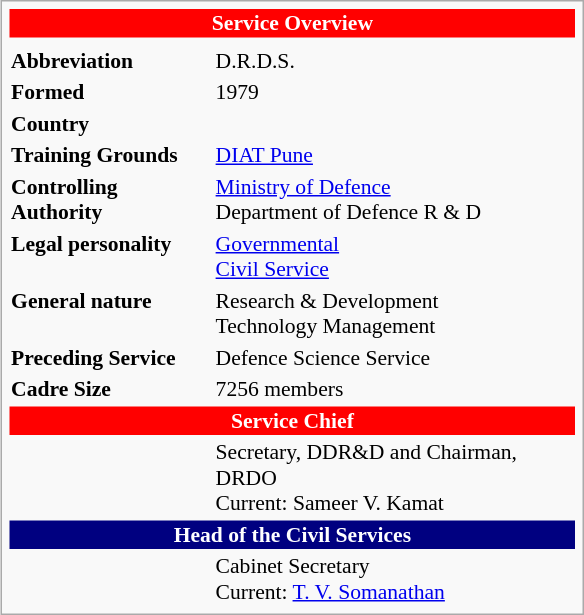<table class="infobox" style="font-size: 90%; text-align: left; width: 27em">
<tr>
<th cellpadding="1" colspan="12" style="background:#FF0000; color:#fff; text-align:center;">Service Overview</th>
</tr>
<tr>
<td colspan=2 style="text-align: center"></td>
</tr>
<tr>
<td><strong>Abbreviation</strong></td>
<td>D.R.D.S.</td>
</tr>
<tr>
<td><strong>Formed</strong></td>
<td>1979</td>
</tr>
<tr>
<td><strong>Country</strong></td>
<td></td>
</tr>
<tr>
<td><strong>Training Grounds</strong></td>
<td><a href='#'>DIAT Pune</a> <br></td>
</tr>
<tr>
<td><strong>Controlling Authority</strong></td>
<td><a href='#'>Ministry of Defence</a><br> Department of Defence R & D</td>
</tr>
<tr>
<td><strong>Legal personality</strong></td>
<td><a href='#'>Governmental</a><br><a href='#'>Civil Service</a></td>
</tr>
<tr>
<td><strong>General nature</strong></td>
<td>Research & Development <br> Technology Management</td>
</tr>
<tr>
<td><strong>Preceding Service</strong></td>
<td>Defence Science Service</td>
</tr>
<tr>
<td><strong>Cadre Size</strong></td>
<td>7256 members</td>
</tr>
<tr>
<th cellpadding="1" colspan="12" style="background:#FF0000; color:#fff; text-align:center;">Service Chief</th>
</tr>
<tr>
<td></td>
<td>Secretary, DDR&D and Chairman, DRDO <br> Current: Sameer V. Kamat</td>
</tr>
<tr>
<th cellpadding="1" colspan="12" style="background:#000080; color:#fff; text-align:center;">Head of the Civil Services</th>
</tr>
<tr>
<td></td>
<td>Cabinet Secretary<br> Current: <a href='#'>T. V. Somanathan</a></td>
</tr>
</table>
